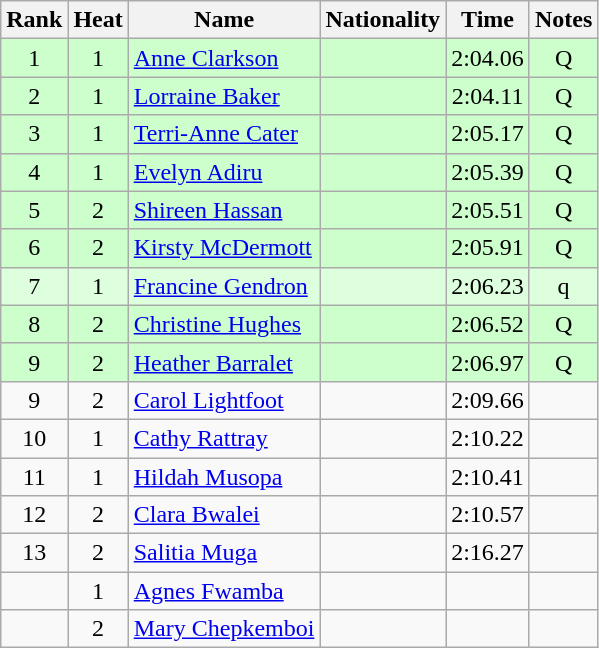<table class="wikitable sortable" style="text-align:center">
<tr>
<th>Rank</th>
<th>Heat</th>
<th>Name</th>
<th>Nationality</th>
<th>Time</th>
<th>Notes</th>
</tr>
<tr bgcolor=ccffcc>
<td>1</td>
<td>1</td>
<td align=left><a href='#'>Anne Clarkson</a></td>
<td align=left></td>
<td>2:04.06</td>
<td>Q</td>
</tr>
<tr bgcolor=ccffcc>
<td>2</td>
<td>1</td>
<td align=left><a href='#'>Lorraine Baker</a></td>
<td align=left></td>
<td>2:04.11</td>
<td>Q</td>
</tr>
<tr bgcolor=ccffcc>
<td>3</td>
<td>1</td>
<td align=left><a href='#'>Terri-Anne Cater</a></td>
<td align=left></td>
<td>2:05.17</td>
<td>Q</td>
</tr>
<tr bgcolor=ccffcc>
<td>4</td>
<td>1</td>
<td align=left><a href='#'>Evelyn Adiru</a></td>
<td align=left></td>
<td>2:05.39</td>
<td>Q</td>
</tr>
<tr bgcolor=ccffcc>
<td>5</td>
<td>2</td>
<td align=left><a href='#'>Shireen Hassan</a></td>
<td align=left></td>
<td>2:05.51</td>
<td>Q</td>
</tr>
<tr bgcolor=ccffcc>
<td>6</td>
<td>2</td>
<td align=left><a href='#'>Kirsty McDermott</a></td>
<td align=left></td>
<td>2:05.91</td>
<td>Q</td>
</tr>
<tr bgcolor=ddffdd>
<td>7</td>
<td>1</td>
<td align=left><a href='#'>Francine Gendron</a></td>
<td align=left></td>
<td>2:06.23</td>
<td>q</td>
</tr>
<tr bgcolor=ccffcc>
<td>8</td>
<td>2</td>
<td align=left><a href='#'>Christine Hughes</a></td>
<td align=left></td>
<td>2:06.52</td>
<td>Q</td>
</tr>
<tr bgcolor=ccffcc>
<td>9</td>
<td>2</td>
<td align=left><a href='#'>Heather Barralet</a></td>
<td align=left></td>
<td>2:06.97</td>
<td>Q</td>
</tr>
<tr>
<td>9</td>
<td>2</td>
<td align=left><a href='#'>Carol Lightfoot</a></td>
<td align=left></td>
<td>2:09.66</td>
<td></td>
</tr>
<tr>
<td>10</td>
<td>1</td>
<td align=left><a href='#'>Cathy Rattray</a></td>
<td align=left></td>
<td>2:10.22</td>
<td></td>
</tr>
<tr>
<td>11</td>
<td>1</td>
<td align=left><a href='#'>Hildah Musopa</a></td>
<td align=left></td>
<td>2:10.41</td>
<td></td>
</tr>
<tr>
<td>12</td>
<td>2</td>
<td align=left><a href='#'>Clara Bwalei</a></td>
<td align=left></td>
<td>2:10.57</td>
<td></td>
</tr>
<tr>
<td>13</td>
<td>2</td>
<td align=left><a href='#'>Salitia Muga</a></td>
<td align=left></td>
<td>2:16.27</td>
<td></td>
</tr>
<tr>
<td></td>
<td>1</td>
<td align=left><a href='#'>Agnes Fwamba</a></td>
<td align=left></td>
<td></td>
<td></td>
</tr>
<tr>
<td></td>
<td>2</td>
<td align=left><a href='#'>Mary Chepkemboi</a></td>
<td align=left></td>
<td></td>
<td></td>
</tr>
</table>
